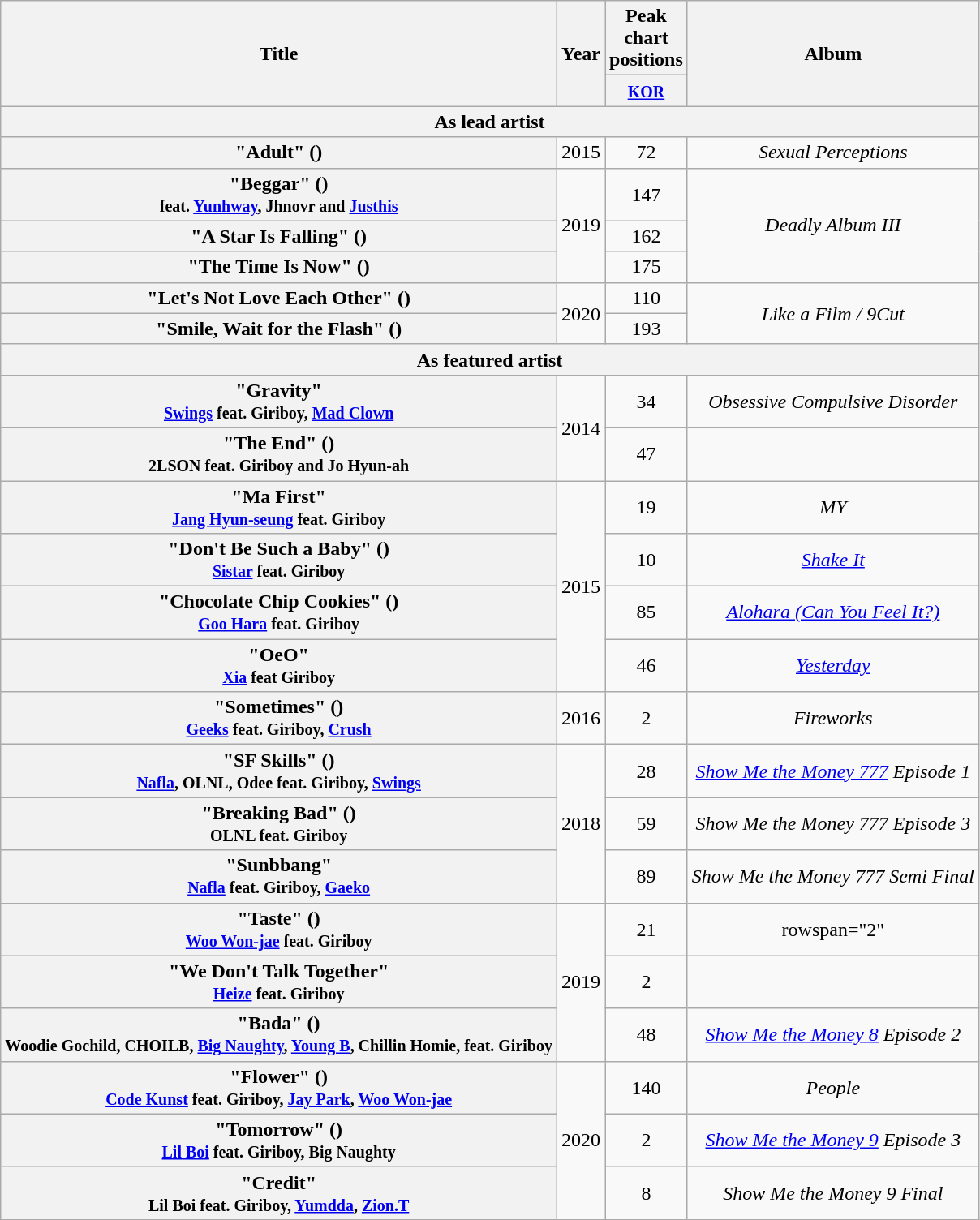<table class="wikitable plainrowheaders" style="text-align:center;">
<tr>
<th scope="col" rowspan="2">Title</th>
<th scope="col" rowspan="2">Year</th>
<th scope="col" style="width:3em;">Peak chart positions</th>
<th scope="col" rowspan="2">Album</th>
</tr>
<tr>
<th><small><a href='#'>KOR</a></small><br></th>
</tr>
<tr>
<th colspan="4">As lead artist</th>
</tr>
<tr>
<th scope="row">"Adult" ()</th>
<td>2015</td>
<td>72</td>
<td><em>Sexual Perceptions</em></td>
</tr>
<tr>
<th scope="row">"Beggar" ()<br><small>feat. <a href='#'>Yunhway</a>, Jhnovr and <a href='#'>Justhis</a></small></th>
<td rowspan="3">2019</td>
<td>147</td>
<td rowspan="3"><em>Deadly Album III</em></td>
</tr>
<tr>
<th scope="row">"A Star Is Falling" ()</th>
<td>162</td>
</tr>
<tr>
<th scope="row">"The Time Is Now" ()</th>
<td>175</td>
</tr>
<tr>
<th scope="row">"Let's Not Love Each Other" ()</th>
<td rowspan="2">2020</td>
<td>110</td>
<td rowspan="2"><em>Like a Film / 9Cut</em></td>
</tr>
<tr>
<th scope="row">"Smile, Wait for the Flash" ()</th>
<td>193</td>
</tr>
<tr>
<th colspan="4">As featured artist</th>
</tr>
<tr>
<th scope="row">"Gravity"<br><small><a href='#'>Swings</a> feat. Giriboy, <a href='#'>Mad Clown</a></small></th>
<td rowspan="2">2014</td>
<td>34</td>
<td><em>Obsessive Compulsive Disorder</em></td>
</tr>
<tr>
<th scope="row">"The End" ()<br><small>2LSON feat. Giriboy and Jo Hyun-ah</small></th>
<td>47</td>
<td></td>
</tr>
<tr>
<th scope="row">"Ma First"<br><small><a href='#'>Jang Hyun-seung</a> feat. Giriboy</small></th>
<td rowspan="4">2015</td>
<td>19</td>
<td><em>MY</em></td>
</tr>
<tr>
<th scope="row">"Don't Be Such a Baby" ()<br><small><a href='#'>Sistar</a> feat. Giriboy</small></th>
<td>10</td>
<td><em><a href='#'>Shake It</a></em></td>
</tr>
<tr>
<th scope="row">"Chocolate Chip Cookies" ()<br><small><a href='#'>Goo Hara</a> feat. Giriboy</small></th>
<td>85</td>
<td><em><a href='#'>Alohara (Can You Feel It?)</a></em></td>
</tr>
<tr>
<th scope="row">"OeO"<br><small><a href='#'>Xia</a> feat Giriboy</small></th>
<td>46</td>
<td><em><a href='#'>Yesterday</a></em></td>
</tr>
<tr>
<th scope="row">"Sometimes" ()<br><small><a href='#'>Geeks</a> feat. Giriboy, <a href='#'>Crush</a></small></th>
<td>2016</td>
<td>2</td>
<td><em>Fireworks</em></td>
</tr>
<tr>
<th scope="row">"SF Skills" ()<br><small><a href='#'>Nafla</a>, OLNL, Odee feat. Giriboy, <a href='#'>Swings</a></small></th>
<td rowspan="3">2018</td>
<td>28</td>
<td><em><a href='#'>Show Me the Money 777</a></em> <em>Episode 1</em></td>
</tr>
<tr>
<th scope="row">"Breaking Bad" ()<br><small>OLNL feat. Giriboy</small></th>
<td>59</td>
<td><em>Show Me the Money 777</em> <em>Episode 3</em></td>
</tr>
<tr>
<th scope="row">"Sunbbang"<br><small><a href='#'>Nafla</a> feat. Giriboy, <a href='#'>Gaeko</a></small></th>
<td>89</td>
<td><em>Show Me the Money 777</em> <em>Semi Final</em></td>
</tr>
<tr>
<th scope="row">"Taste" ()<br><small><a href='#'>Woo Won-jae</a> feat. Giriboy</small></th>
<td rowspan="3">2019</td>
<td>21</td>
<td>rowspan="2" </td>
</tr>
<tr>
<th scope="row">"We Don't Talk Together"<br><small><a href='#'>Heize</a> feat. Giriboy</small></th>
<td>2</td>
</tr>
<tr>
<th scope="row">"Bada" ()<br><small>Woodie Gochild, CHOILB, <a href='#'>Big Naughty</a>, <a href='#'>Young B</a>, Chillin Homie, feat. Giriboy</small></th>
<td>48</td>
<td><em><a href='#'>Show Me the Money 8</a></em> <em>Episode 2</em></td>
</tr>
<tr>
<th scope="row">"Flower" ()<br><small><a href='#'>Code Kunst</a> feat. Giriboy, <a href='#'>Jay Park</a>, <a href='#'>Woo Won-jae</a></small></th>
<td rowspan="3">2020</td>
<td>140</td>
<td><em>People</em></td>
</tr>
<tr>
<th scope="row">"Tomorrow" ()<br><small><a href='#'>Lil Boi</a> feat. Giriboy, Big Naughty</small></th>
<td>2</td>
<td><em><a href='#'>Show Me the Money 9</a></em> <em>Episode 3</em></td>
</tr>
<tr>
<th scope="row">"Credit"<br><small>Lil Boi feat. Giriboy, <a href='#'>Yumdda</a>, <a href='#'>Zion.T</a></small></th>
<td>8</td>
<td><em>Show Me the Money 9 Final</em></td>
</tr>
</table>
